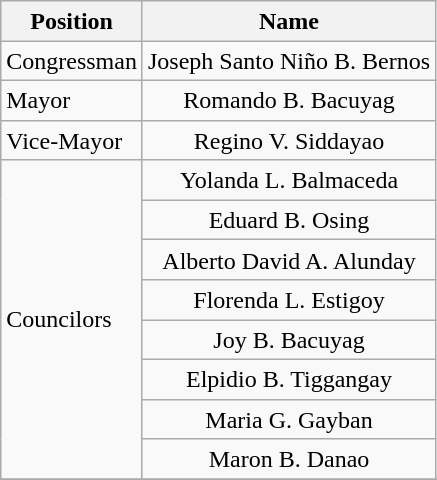<table class="wikitable" style="line-height:1.20em; font-size:100%;">
<tr>
<th>Position</th>
<th>Name</th>
</tr>
<tr>
<td>Congressman</td>
<td style="text-align:center;">Joseph Santo Niño B. Bernos</td>
</tr>
<tr>
<td>Mayor</td>
<td style="text-align:center;">Romando B. Bacuyag</td>
</tr>
<tr>
<td>Vice-Mayor</td>
<td style="text-align:center;">Regino V. Siddayao</td>
</tr>
<tr>
<td rowspan=8>Councilors</td>
<td style="text-align:center;">Yolanda L. Balmaceda</td>
</tr>
<tr>
<td style="text-align:center;">Eduard B. Osing</td>
</tr>
<tr>
<td style="text-align:center;">Alberto David A. Alunday</td>
</tr>
<tr>
<td style="text-align:center;">Florenda L. Estigoy</td>
</tr>
<tr>
<td style="text-align:center;">Joy B. Bacuyag</td>
</tr>
<tr>
<td style="text-align:center;">Elpidio B. Tiggangay</td>
</tr>
<tr>
<td style="text-align:center;">Maria G. Gayban</td>
</tr>
<tr>
<td style="text-align:center;">Maron B. Danao</td>
</tr>
<tr>
</tr>
</table>
